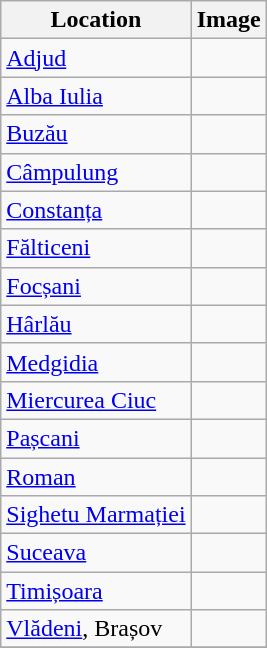<table class="wikitable sortable">
<tr>
<th>Location</th>
<th>Image</th>
</tr>
<tr>
<td><a href='#'>Adjud</a></td>
<td></td>
</tr>
<tr>
<td><a href='#'>Alba Iulia</a></td>
<td></td>
</tr>
<tr>
<td><a href='#'>Buzău</a></td>
<td></td>
</tr>
<tr>
<td><a href='#'>Câmpulung</a></td>
<td></td>
</tr>
<tr>
<td><a href='#'>Constanța</a></td>
<td></td>
</tr>
<tr>
<td><a href='#'>Fălticeni</a></td>
<td></td>
</tr>
<tr>
<td><a href='#'>Focșani</a></td>
<td></td>
</tr>
<tr>
<td><a href='#'>Hârlău</a></td>
<td></td>
</tr>
<tr>
<td><a href='#'>Medgidia</a></td>
<td></td>
</tr>
<tr>
<td><a href='#'>Miercurea Ciuc</a></td>
<td></td>
</tr>
<tr>
<td><a href='#'>Pașcani</a></td>
<td></td>
</tr>
<tr>
<td><a href='#'>Roman</a></td>
<td></td>
</tr>
<tr>
<td><a href='#'>Sighetu Marmației</a></td>
<td></td>
</tr>
<tr>
<td><a href='#'>Suceava</a></td>
<td></td>
</tr>
<tr>
<td><a href='#'>Timișoara</a></td>
<td></td>
</tr>
<tr>
<td><a href='#'>Vlădeni</a>, Brașov</td>
<td></td>
</tr>
<tr>
</tr>
</table>
